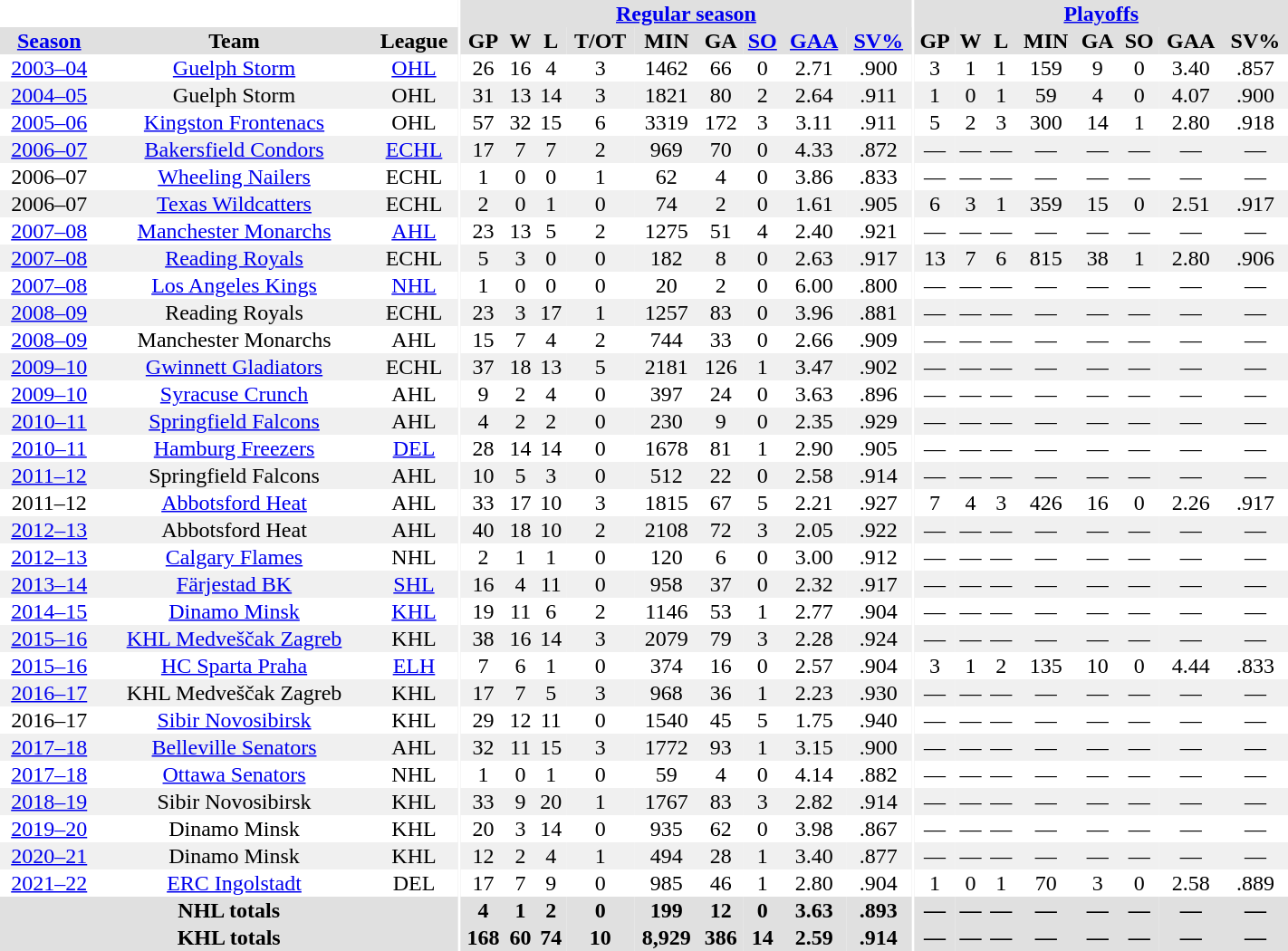<table border="0" cellpadding="1" cellspacing="0" style="width:75%; text-align:center;">
<tr bgcolor="#e0e0e0">
<th colspan="3" bgcolor="#ffffff"></th>
<th rowspan="99" bgcolor="#ffffff"></th>
<th colspan="9" bgcolor="#e0e0e0"><a href='#'>Regular season</a></th>
<th rowspan="99" bgcolor="#ffffff"></th>
<th colspan="8" bgcolor="#e0e0e0"><a href='#'>Playoffs</a></th>
</tr>
<tr bgcolor="#e0e0e0">
<th><a href='#'>Season</a></th>
<th>Team</th>
<th>League</th>
<th>GP</th>
<th>W</th>
<th>L</th>
<th>T/OT</th>
<th>MIN</th>
<th>GA</th>
<th><a href='#'>SO</a></th>
<th><a href='#'>GAA</a></th>
<th><a href='#'>SV%</a></th>
<th>GP</th>
<th>W</th>
<th>L</th>
<th>MIN</th>
<th>GA</th>
<th>SO</th>
<th>GAA</th>
<th>SV%</th>
</tr>
<tr>
<td><a href='#'>2003–04</a></td>
<td><a href='#'>Guelph Storm</a></td>
<td><a href='#'>OHL</a></td>
<td>26</td>
<td>16</td>
<td>4</td>
<td>3</td>
<td>1462</td>
<td>66</td>
<td>0</td>
<td>2.71</td>
<td>.900</td>
<td>3</td>
<td>1</td>
<td>1</td>
<td>159</td>
<td>9</td>
<td>0</td>
<td>3.40</td>
<td>.857</td>
</tr>
<tr bgcolor="#f0f0f0">
<td><a href='#'>2004–05</a></td>
<td>Guelph Storm</td>
<td>OHL</td>
<td>31</td>
<td>13</td>
<td>14</td>
<td>3</td>
<td>1821</td>
<td>80</td>
<td>2</td>
<td>2.64</td>
<td>.911</td>
<td>1</td>
<td>0</td>
<td>1</td>
<td>59</td>
<td>4</td>
<td>0</td>
<td>4.07</td>
<td>.900</td>
</tr>
<tr>
<td><a href='#'>2005–06</a></td>
<td><a href='#'>Kingston Frontenacs</a></td>
<td>OHL</td>
<td>57</td>
<td>32</td>
<td>15</td>
<td>6</td>
<td>3319</td>
<td>172</td>
<td>3</td>
<td>3.11</td>
<td>.911</td>
<td>5</td>
<td>2</td>
<td>3</td>
<td>300</td>
<td>14</td>
<td>1</td>
<td>2.80</td>
<td>.918</td>
</tr>
<tr bgcolor="#f0f0f0">
<td><a href='#'>2006–07</a></td>
<td><a href='#'>Bakersfield Condors</a></td>
<td><a href='#'>ECHL</a></td>
<td>17</td>
<td>7</td>
<td>7</td>
<td>2</td>
<td>969</td>
<td>70</td>
<td>0</td>
<td>4.33</td>
<td>.872</td>
<td>—</td>
<td>—</td>
<td>—</td>
<td>—</td>
<td>—</td>
<td>—</td>
<td>—</td>
<td>—</td>
</tr>
<tr>
<td>2006–07</td>
<td><a href='#'>Wheeling Nailers</a></td>
<td>ECHL</td>
<td>1</td>
<td>0</td>
<td>0</td>
<td>1</td>
<td>62</td>
<td>4</td>
<td>0</td>
<td>3.86</td>
<td>.833</td>
<td>—</td>
<td>—</td>
<td>—</td>
<td>—</td>
<td>—</td>
<td>—</td>
<td>—</td>
<td>—</td>
</tr>
<tr bgcolor="#f0f0f0">
<td>2006–07</td>
<td><a href='#'>Texas Wildcatters</a></td>
<td>ECHL</td>
<td>2</td>
<td>0</td>
<td>1</td>
<td>0</td>
<td>74</td>
<td>2</td>
<td>0</td>
<td>1.61</td>
<td>.905</td>
<td>6</td>
<td>3</td>
<td>1</td>
<td>359</td>
<td>15</td>
<td>0</td>
<td>2.51</td>
<td>.917</td>
</tr>
<tr>
<td><a href='#'>2007–08</a></td>
<td><a href='#'>Manchester Monarchs</a></td>
<td><a href='#'>AHL</a></td>
<td>23</td>
<td>13</td>
<td>5</td>
<td>2</td>
<td>1275</td>
<td>51</td>
<td>4</td>
<td>2.40</td>
<td>.921</td>
<td>—</td>
<td>—</td>
<td>—</td>
<td>—</td>
<td>—</td>
<td>—</td>
<td>—</td>
<td>—</td>
</tr>
<tr bgcolor="#f0f0f0">
<td><a href='#'>2007–08</a></td>
<td><a href='#'>Reading Royals</a></td>
<td>ECHL</td>
<td>5</td>
<td>3</td>
<td>0</td>
<td>0</td>
<td>182</td>
<td>8</td>
<td>0</td>
<td>2.63</td>
<td>.917</td>
<td>13</td>
<td>7</td>
<td>6</td>
<td>815</td>
<td>38</td>
<td>1</td>
<td>2.80</td>
<td>.906</td>
</tr>
<tr>
<td><a href='#'>2007–08</a></td>
<td><a href='#'>Los Angeles Kings</a></td>
<td><a href='#'>NHL</a></td>
<td>1</td>
<td>0</td>
<td>0</td>
<td>0</td>
<td>20</td>
<td>2</td>
<td>0</td>
<td>6.00</td>
<td>.800</td>
<td>—</td>
<td>—</td>
<td>—</td>
<td>—</td>
<td>—</td>
<td>—</td>
<td>—</td>
<td>—</td>
</tr>
<tr bgcolor="#f0f0f0">
<td><a href='#'>2008–09</a></td>
<td>Reading Royals</td>
<td>ECHL</td>
<td>23</td>
<td>3</td>
<td>17</td>
<td>1</td>
<td>1257</td>
<td>83</td>
<td>0</td>
<td>3.96</td>
<td>.881</td>
<td>—</td>
<td>—</td>
<td>—</td>
<td>—</td>
<td>—</td>
<td>—</td>
<td>—</td>
<td>—</td>
</tr>
<tr>
<td><a href='#'>2008–09</a></td>
<td>Manchester Monarchs</td>
<td>AHL</td>
<td>15</td>
<td>7</td>
<td>4</td>
<td>2</td>
<td>744</td>
<td>33</td>
<td>0</td>
<td>2.66</td>
<td>.909</td>
<td>—</td>
<td>—</td>
<td>—</td>
<td>—</td>
<td>—</td>
<td>—</td>
<td>—</td>
<td>—</td>
</tr>
<tr bgcolor="#f0f0f0">
<td><a href='#'>2009–10</a></td>
<td><a href='#'>Gwinnett Gladiators</a></td>
<td>ECHL</td>
<td>37</td>
<td>18</td>
<td>13</td>
<td>5</td>
<td>2181</td>
<td>126</td>
<td>1</td>
<td>3.47</td>
<td>.902</td>
<td>—</td>
<td>—</td>
<td>—</td>
<td>—</td>
<td>—</td>
<td>—</td>
<td>—</td>
<td>—</td>
</tr>
<tr>
<td><a href='#'>2009–10</a></td>
<td><a href='#'>Syracuse Crunch</a></td>
<td>AHL</td>
<td>9</td>
<td>2</td>
<td>4</td>
<td>0</td>
<td>397</td>
<td>24</td>
<td>0</td>
<td>3.63</td>
<td>.896</td>
<td>—</td>
<td>—</td>
<td>—</td>
<td>—</td>
<td>—</td>
<td>—</td>
<td>—</td>
<td>—</td>
</tr>
<tr bgcolor="#f0f0f0">
<td><a href='#'>2010–11</a></td>
<td><a href='#'>Springfield Falcons</a></td>
<td>AHL</td>
<td>4</td>
<td>2</td>
<td>2</td>
<td>0</td>
<td>230</td>
<td>9</td>
<td>0</td>
<td>2.35</td>
<td>.929</td>
<td>—</td>
<td>—</td>
<td>—</td>
<td>—</td>
<td>—</td>
<td>—</td>
<td>—</td>
<td>—</td>
</tr>
<tr>
<td><a href='#'>2010–11</a></td>
<td><a href='#'>Hamburg Freezers</a></td>
<td><a href='#'>DEL</a></td>
<td>28</td>
<td>14</td>
<td>14</td>
<td>0</td>
<td>1678</td>
<td>81</td>
<td>1</td>
<td>2.90</td>
<td>.905</td>
<td>—</td>
<td>—</td>
<td>—</td>
<td>—</td>
<td>—</td>
<td>—</td>
<td>—</td>
<td>—</td>
</tr>
<tr bgcolor="#f0f0f0">
<td><a href='#'>2011–12</a></td>
<td>Springfield Falcons</td>
<td>AHL</td>
<td>10</td>
<td>5</td>
<td>3</td>
<td>0</td>
<td>512</td>
<td>22</td>
<td>0</td>
<td>2.58</td>
<td>.914</td>
<td>—</td>
<td>—</td>
<td>—</td>
<td>—</td>
<td>—</td>
<td>—</td>
<td>—</td>
<td>—</td>
</tr>
<tr>
<td>2011–12</td>
<td><a href='#'>Abbotsford Heat</a></td>
<td>AHL</td>
<td>33</td>
<td>17</td>
<td>10</td>
<td>3</td>
<td>1815</td>
<td>67</td>
<td>5</td>
<td>2.21</td>
<td>.927</td>
<td>7</td>
<td>4</td>
<td>3</td>
<td>426</td>
<td>16</td>
<td>0</td>
<td>2.26</td>
<td>.917</td>
</tr>
<tr bgcolor="#f0f0f0">
<td><a href='#'>2012–13</a></td>
<td>Abbotsford Heat</td>
<td>AHL</td>
<td>40</td>
<td>18</td>
<td>10</td>
<td>2</td>
<td>2108</td>
<td>72</td>
<td>3</td>
<td>2.05</td>
<td>.922</td>
<td>—</td>
<td>—</td>
<td>—</td>
<td>—</td>
<td>—</td>
<td>—</td>
<td>—</td>
<td>—</td>
</tr>
<tr>
<td><a href='#'>2012–13</a></td>
<td><a href='#'>Calgary Flames</a></td>
<td>NHL</td>
<td>2</td>
<td>1</td>
<td>1</td>
<td>0</td>
<td>120</td>
<td>6</td>
<td>0</td>
<td>3.00</td>
<td>.912</td>
<td>—</td>
<td>—</td>
<td>—</td>
<td>—</td>
<td>—</td>
<td>—</td>
<td>—</td>
<td>—</td>
</tr>
<tr bgcolor="#f0f0f0">
<td><a href='#'>2013–14</a></td>
<td><a href='#'>Färjestad BK</a></td>
<td><a href='#'>SHL</a></td>
<td>16</td>
<td>4</td>
<td>11</td>
<td>0</td>
<td>958</td>
<td>37</td>
<td>0</td>
<td>2.32</td>
<td>.917</td>
<td>—</td>
<td>—</td>
<td>—</td>
<td>—</td>
<td>—</td>
<td>—</td>
<td>—</td>
<td>—</td>
</tr>
<tr>
<td><a href='#'>2014–15</a></td>
<td><a href='#'>Dinamo Minsk</a></td>
<td><a href='#'>KHL</a></td>
<td>19</td>
<td>11</td>
<td>6</td>
<td>2</td>
<td>1146</td>
<td>53</td>
<td>1</td>
<td>2.77</td>
<td>.904</td>
<td>—</td>
<td>—</td>
<td>—</td>
<td>—</td>
<td>—</td>
<td>—</td>
<td>—</td>
<td>—</td>
</tr>
<tr bgcolor="#f0f0f0">
<td><a href='#'>2015–16</a></td>
<td><a href='#'>KHL Medveščak Zagreb</a></td>
<td>KHL</td>
<td>38</td>
<td>16</td>
<td>14</td>
<td>3</td>
<td>2079</td>
<td>79</td>
<td>3</td>
<td>2.28</td>
<td>.924</td>
<td>—</td>
<td>—</td>
<td>—</td>
<td>—</td>
<td>—</td>
<td>—</td>
<td>—</td>
<td>—</td>
</tr>
<tr>
<td><a href='#'>2015–16</a></td>
<td><a href='#'>HC Sparta Praha</a></td>
<td><a href='#'>ELH</a></td>
<td>7</td>
<td>6</td>
<td>1</td>
<td>0</td>
<td>374</td>
<td>16</td>
<td>0</td>
<td>2.57</td>
<td>.904</td>
<td>3</td>
<td>1</td>
<td>2</td>
<td>135</td>
<td>10</td>
<td>0</td>
<td>4.44</td>
<td>.833</td>
</tr>
<tr bgcolor="#f0f0f0">
<td><a href='#'>2016–17</a></td>
<td>KHL Medveščak Zagreb</td>
<td>KHL</td>
<td>17</td>
<td>7</td>
<td>5</td>
<td>3</td>
<td>968</td>
<td>36</td>
<td>1</td>
<td>2.23</td>
<td>.930</td>
<td>—</td>
<td>—</td>
<td>—</td>
<td>—</td>
<td>—</td>
<td>—</td>
<td>—</td>
<td>—</td>
</tr>
<tr>
<td>2016–17</td>
<td><a href='#'>Sibir Novosibirsk</a></td>
<td>KHL</td>
<td>29</td>
<td>12</td>
<td>11</td>
<td>0</td>
<td>1540</td>
<td>45</td>
<td>5</td>
<td>1.75</td>
<td>.940</td>
<td>—</td>
<td>—</td>
<td>—</td>
<td>—</td>
<td>—</td>
<td>—</td>
<td>—</td>
<td>—</td>
</tr>
<tr bgcolor="#f0f0f0">
<td><a href='#'>2017–18</a></td>
<td><a href='#'>Belleville Senators</a></td>
<td>AHL</td>
<td>32</td>
<td>11</td>
<td>15</td>
<td>3</td>
<td>1772</td>
<td>93</td>
<td>1</td>
<td>3.15</td>
<td>.900</td>
<td>—</td>
<td>—</td>
<td>—</td>
<td>—</td>
<td>—</td>
<td>—</td>
<td>—</td>
<td>—</td>
</tr>
<tr>
<td><a href='#'>2017–18</a></td>
<td><a href='#'>Ottawa Senators</a></td>
<td>NHL</td>
<td>1</td>
<td>0</td>
<td>1</td>
<td>0</td>
<td>59</td>
<td>4</td>
<td>0</td>
<td>4.14</td>
<td>.882</td>
<td>—</td>
<td>—</td>
<td>—</td>
<td>—</td>
<td>—</td>
<td>—</td>
<td>—</td>
<td>—</td>
</tr>
<tr bgcolor="#f0f0f0">
<td><a href='#'>2018–19</a></td>
<td>Sibir Novosibirsk</td>
<td>KHL</td>
<td>33</td>
<td>9</td>
<td>20</td>
<td>1</td>
<td>1767</td>
<td>83</td>
<td>3</td>
<td>2.82</td>
<td>.914</td>
<td>—</td>
<td>—</td>
<td>—</td>
<td>—</td>
<td>—</td>
<td>—</td>
<td>—</td>
<td>—</td>
</tr>
<tr>
<td><a href='#'>2019–20</a></td>
<td>Dinamo Minsk</td>
<td>KHL</td>
<td>20</td>
<td>3</td>
<td>14</td>
<td>0</td>
<td>935</td>
<td>62</td>
<td>0</td>
<td>3.98</td>
<td>.867</td>
<td>—</td>
<td>—</td>
<td>—</td>
<td>—</td>
<td>—</td>
<td>—</td>
<td>—</td>
<td>—</td>
</tr>
<tr bgcolor="#f0f0f0">
<td><a href='#'>2020–21</a></td>
<td>Dinamo Minsk</td>
<td>KHL</td>
<td>12</td>
<td>2</td>
<td>4</td>
<td>1</td>
<td>494</td>
<td>28</td>
<td>1</td>
<td>3.40</td>
<td>.877</td>
<td>—</td>
<td>—</td>
<td>—</td>
<td>—</td>
<td>—</td>
<td>—</td>
<td>—</td>
<td>—</td>
</tr>
<tr>
<td><a href='#'>2021–22</a></td>
<td><a href='#'>ERC Ingolstadt</a></td>
<td>DEL</td>
<td>17</td>
<td>7</td>
<td>9</td>
<td>0</td>
<td>985</td>
<td>46</td>
<td>1</td>
<td>2.80</td>
<td>.904</td>
<td>1</td>
<td>0</td>
<td>1</td>
<td>70</td>
<td>3</td>
<td>0</td>
<td>2.58</td>
<td>.889</td>
</tr>
<tr bgcolor="#e0e0e0">
<th colspan="3">NHL totals</th>
<th>4</th>
<th>1</th>
<th>2</th>
<th>0</th>
<th>199</th>
<th>12</th>
<th>0</th>
<th>3.63</th>
<th>.893</th>
<th>—</th>
<th>—</th>
<th>—</th>
<th>—</th>
<th>—</th>
<th>—</th>
<th>—</th>
<th>—</th>
</tr>
<tr bgcolor="#e0e0e0">
<th colspan="3">KHL totals</th>
<th>168</th>
<th>60</th>
<th>74</th>
<th>10</th>
<th>8,929</th>
<th>386</th>
<th>14</th>
<th>2.59</th>
<th>.914</th>
<th>—</th>
<th>—</th>
<th>—</th>
<th>—</th>
<th>—</th>
<th>—</th>
<th>—</th>
<th>—</th>
</tr>
</table>
